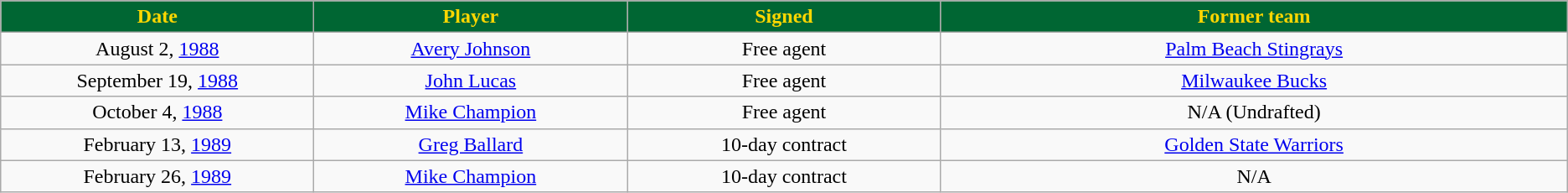<table class="wikitable sortable sortable">
<tr>
<th style="background:#006633; color:gold" width="10%">Date</th>
<th style="background:#006633; color:gold" width="10%">Player</th>
<th style="background:#006633; color:gold" width="10%">Signed</th>
<th style="background:#006633; color:gold" width="20%">Former team</th>
</tr>
<tr style="text-align: center">
<td>August 2, <a href='#'>1988</a></td>
<td><a href='#'>Avery Johnson</a></td>
<td>Free agent</td>
<td><a href='#'>Palm Beach Stingrays</a></td>
</tr>
<tr style="text-align: center">
<td>September 19, <a href='#'>1988</a></td>
<td><a href='#'>John Lucas</a></td>
<td>Free agent</td>
<td><a href='#'>Milwaukee Bucks</a></td>
</tr>
<tr style="text-align: center">
<td>October 4, <a href='#'>1988</a></td>
<td><a href='#'>Mike Champion</a></td>
<td>Free agent</td>
<td>N/A (Undrafted)</td>
</tr>
<tr style="text-align: center">
<td>February 13, <a href='#'>1989</a></td>
<td><a href='#'>Greg Ballard</a></td>
<td>10-day contract</td>
<td><a href='#'>Golden State Warriors</a></td>
</tr>
<tr style="text-align: center">
<td>February 26, <a href='#'>1989</a></td>
<td><a href='#'>Mike Champion</a></td>
<td>10-day contract</td>
<td>N/A</td>
</tr>
</table>
